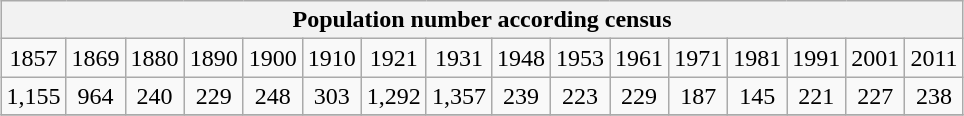<table class="wikitable" style="margin: 0.5em auto; text-align: center;">
<tr>
<th colspan="16">Population number according census</th>
</tr>
<tr>
<td>1857</td>
<td>1869</td>
<td>1880</td>
<td>1890</td>
<td>1900</td>
<td>1910</td>
<td>1921</td>
<td>1931</td>
<td>1948</td>
<td>1953</td>
<td>1961</td>
<td>1971</td>
<td>1981</td>
<td>1991</td>
<td>2001</td>
<td>2011</td>
</tr>
<tr>
<td>1,155</td>
<td>964</td>
<td>240</td>
<td>229</td>
<td>248</td>
<td>303</td>
<td>1,292</td>
<td>1,357</td>
<td>239</td>
<td>223</td>
<td>229</td>
<td>187</td>
<td>145</td>
<td>221</td>
<td>227</td>
<td>238</td>
</tr>
<tr>
</tr>
</table>
